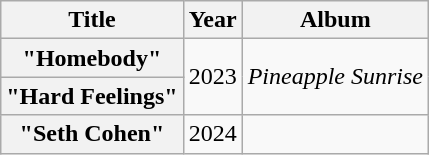<table class="wikitable plainrowheaders">
<tr>
<th>Title</th>
<th>Year</th>
<th>Album</th>
</tr>
<tr>
<th scope="row">"Homebody"</th>
<td rowspan="2">2023</td>
<td rowspan="2"><em>Pineapple Sunrise</em></td>
</tr>
<tr>
<th scope="row">"Hard Feelings"</th>
</tr>
<tr>
<th scope="row">"Seth Cohen"</th>
<td>2024</td>
<td></td>
</tr>
</table>
